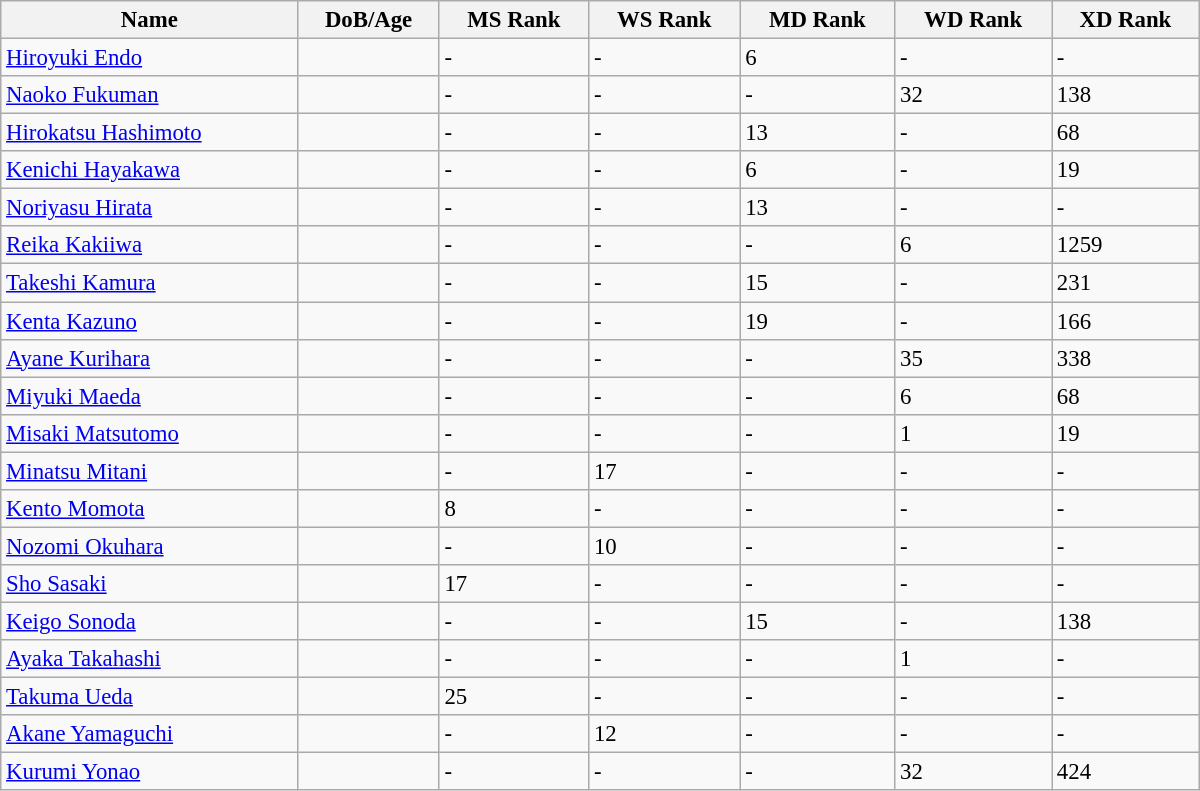<table class="wikitable"  style="width:800px; font-size:95%;">
<tr>
<th align="left">Name</th>
<th align="left">DoB/Age</th>
<th align="left">MS Rank</th>
<th align="left">WS Rank</th>
<th align="left">MD Rank</th>
<th align="left">WD Rank</th>
<th align="left">XD Rank</th>
</tr>
<tr>
<td><a href='#'>Hiroyuki Endo</a></td>
<td></td>
<td>-</td>
<td>-</td>
<td>6</td>
<td>-</td>
<td>-</td>
</tr>
<tr>
<td><a href='#'>Naoko Fukuman</a></td>
<td></td>
<td>-</td>
<td>-</td>
<td>-</td>
<td>32</td>
<td>138</td>
</tr>
<tr>
<td><a href='#'>Hirokatsu Hashimoto</a></td>
<td></td>
<td>-</td>
<td>-</td>
<td>13</td>
<td>-</td>
<td>68</td>
</tr>
<tr>
<td><a href='#'>Kenichi Hayakawa</a></td>
<td></td>
<td>-</td>
<td>-</td>
<td>6</td>
<td>-</td>
<td>19</td>
</tr>
<tr>
<td><a href='#'>Noriyasu Hirata</a></td>
<td></td>
<td>-</td>
<td>-</td>
<td>13</td>
<td>-</td>
<td>-</td>
</tr>
<tr>
<td><a href='#'>Reika Kakiiwa</a></td>
<td></td>
<td>-</td>
<td>-</td>
<td>-</td>
<td>6</td>
<td>1259</td>
</tr>
<tr>
<td><a href='#'>Takeshi Kamura</a></td>
<td></td>
<td>-</td>
<td>-</td>
<td>15</td>
<td>-</td>
<td>231</td>
</tr>
<tr>
<td><a href='#'>Kenta Kazuno</a></td>
<td></td>
<td>-</td>
<td>-</td>
<td>19</td>
<td>-</td>
<td>166</td>
</tr>
<tr>
<td><a href='#'>Ayane Kurihara</a></td>
<td></td>
<td>-</td>
<td>-</td>
<td>-</td>
<td>35</td>
<td>338</td>
</tr>
<tr>
<td><a href='#'>Miyuki Maeda</a></td>
<td></td>
<td>-</td>
<td>-</td>
<td>-</td>
<td>6</td>
<td>68</td>
</tr>
<tr>
<td><a href='#'>Misaki Matsutomo</a></td>
<td></td>
<td>-</td>
<td>-</td>
<td>-</td>
<td>1</td>
<td>19</td>
</tr>
<tr>
<td><a href='#'>Minatsu Mitani</a></td>
<td></td>
<td>-</td>
<td>17</td>
<td>-</td>
<td>-</td>
<td>-</td>
</tr>
<tr>
<td><a href='#'>Kento Momota</a></td>
<td></td>
<td>8</td>
<td>-</td>
<td>-</td>
<td>-</td>
<td>-</td>
</tr>
<tr>
<td><a href='#'>Nozomi Okuhara</a></td>
<td></td>
<td>-</td>
<td>10</td>
<td>-</td>
<td>-</td>
<td>-</td>
</tr>
<tr>
<td><a href='#'>Sho Sasaki</a></td>
<td></td>
<td>17</td>
<td>-</td>
<td>-</td>
<td>-</td>
<td>-</td>
</tr>
<tr>
<td><a href='#'>Keigo Sonoda</a></td>
<td></td>
<td>-</td>
<td>-</td>
<td>15</td>
<td>-</td>
<td>138</td>
</tr>
<tr>
<td><a href='#'>Ayaka Takahashi</a></td>
<td></td>
<td>-</td>
<td>-</td>
<td>-</td>
<td>1</td>
<td>-</td>
</tr>
<tr>
<td><a href='#'>Takuma Ueda</a></td>
<td></td>
<td>25</td>
<td>-</td>
<td>-</td>
<td>-</td>
<td>-</td>
</tr>
<tr>
<td><a href='#'>Akane Yamaguchi</a></td>
<td></td>
<td>-</td>
<td>12</td>
<td>-</td>
<td>-</td>
<td>-</td>
</tr>
<tr>
<td><a href='#'>Kurumi Yonao</a></td>
<td></td>
<td>-</td>
<td>-</td>
<td>-</td>
<td>32</td>
<td>424</td>
</tr>
</table>
